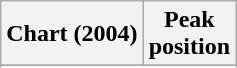<table class="wikitable sortable plainrowheaders" style="text-align:center">
<tr>
<th scope="col">Chart (2004)</th>
<th scope="col">Peak<br>position</th>
</tr>
<tr>
</tr>
<tr>
</tr>
<tr>
</tr>
</table>
